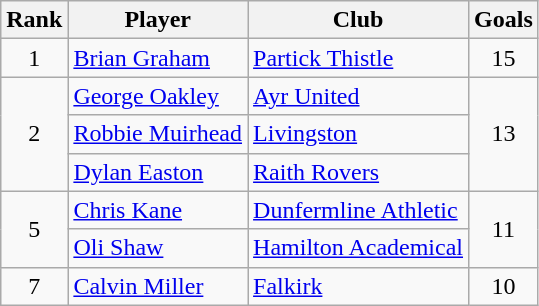<table class="wikitable" style="text-align:center">
<tr>
<th>Rank</th>
<th>Player</th>
<th>Club</th>
<th>Goals</th>
</tr>
<tr>
<td>1</td>
<td align="left"> <a href='#'>Brian Graham</a></td>
<td align="left"><a href='#'>Partick Thistle</a></td>
<td>15</td>
</tr>
<tr>
<td rowspan="3">2</td>
<td align="left"> <a href='#'>George Oakley</a></td>
<td align="left"><a href='#'>Ayr United</a></td>
<td rowspan="3">13</td>
</tr>
<tr>
<td align="left"> <a href='#'>Robbie Muirhead</a></td>
<td align="left"><a href='#'>Livingston</a></td>
</tr>
<tr>
<td align="left"> <a href='#'>Dylan Easton</a></td>
<td align="left"><a href='#'>Raith Rovers</a></td>
</tr>
<tr>
<td rowspan="2">5</td>
<td align="left"> <a href='#'>Chris Kane</a></td>
<td align="left"><a href='#'>Dunfermline Athletic</a></td>
<td rowspan="2">11</td>
</tr>
<tr>
<td align="left"> <a href='#'>Oli Shaw</a></td>
<td align="left"><a href='#'>Hamilton Academical</a></td>
</tr>
<tr>
<td>7</td>
<td align="left"> <a href='#'>Calvin Miller</a></td>
<td align="left"><a href='#'>Falkirk</a></td>
<td>10</td>
</tr>
</table>
